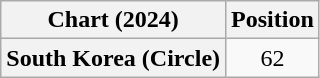<table class="wikitable plainrowheaders" style="text-align:center">
<tr>
<th scope="col">Chart (2024)</th>
<th scope="col">Position</th>
</tr>
<tr>
<th scope="row">South Korea (Circle)</th>
<td>62</td>
</tr>
</table>
